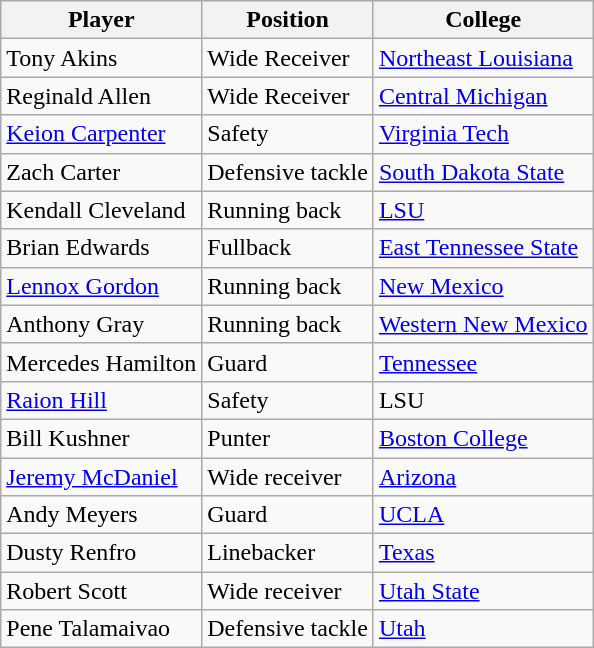<table class="wikitable">
<tr>
<th>Player</th>
<th>Position</th>
<th>College</th>
</tr>
<tr>
<td>Tony Akins</td>
<td>Wide Receiver</td>
<td><a href='#'>Northeast Louisiana</a></td>
</tr>
<tr>
<td>Reginald Allen</td>
<td>Wide Receiver</td>
<td><a href='#'>Central Michigan</a></td>
</tr>
<tr>
<td><a href='#'>Keion Carpenter</a></td>
<td>Safety</td>
<td><a href='#'>Virginia Tech</a></td>
</tr>
<tr>
<td>Zach Carter</td>
<td>Defensive tackle</td>
<td><a href='#'>South Dakota State</a></td>
</tr>
<tr>
<td>Kendall Cleveland</td>
<td>Running back</td>
<td><a href='#'>LSU</a></td>
</tr>
<tr>
<td>Brian Edwards</td>
<td>Fullback</td>
<td><a href='#'>East Tennessee State</a></td>
</tr>
<tr>
<td><a href='#'>Lennox Gordon</a></td>
<td>Running back</td>
<td><a href='#'>New Mexico</a></td>
</tr>
<tr>
<td>Anthony Gray</td>
<td>Running back</td>
<td><a href='#'>Western New Mexico</a></td>
</tr>
<tr>
<td>Mercedes Hamilton</td>
<td>Guard</td>
<td><a href='#'>Tennessee</a></td>
</tr>
<tr>
<td><a href='#'>Raion Hill</a></td>
<td>Safety</td>
<td>LSU</td>
</tr>
<tr>
<td>Bill Kushner</td>
<td>Punter</td>
<td><a href='#'>Boston College</a></td>
</tr>
<tr>
<td><a href='#'>Jeremy McDaniel</a></td>
<td>Wide receiver</td>
<td><a href='#'>Arizona</a></td>
</tr>
<tr>
<td>Andy Meyers</td>
<td>Guard</td>
<td><a href='#'>UCLA</a></td>
</tr>
<tr>
<td>Dusty Renfro</td>
<td>Linebacker</td>
<td><a href='#'>Texas</a></td>
</tr>
<tr>
<td>Robert Scott</td>
<td>Wide receiver</td>
<td><a href='#'>Utah State</a></td>
</tr>
<tr>
<td>Pene Talamaivao</td>
<td>Defensive tackle</td>
<td><a href='#'>Utah</a></td>
</tr>
</table>
